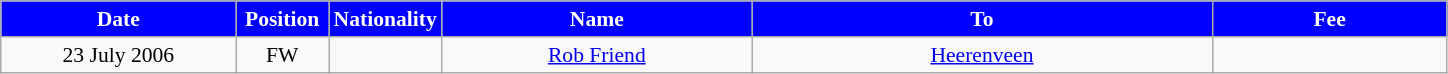<table class="wikitable"  style="text-align:center; font-size:90%; ">
<tr>
<th style="background:#00f; color:white; width:150px;">Date</th>
<th style="background:#00f; color:white; width:55px;">Position</th>
<th style="background:#00f; color:white; width:55px;">Nationality</th>
<th style="background:#00f; color:white; width:200px;">Name</th>
<th style="background:#00f; color:white; width:300px;">To</th>
<th style="background:#00f; color:white; width:150px;">Fee</th>
</tr>
<tr>
<td>23 July 2006</td>
<td>FW</td>
<td></td>
<td><a href='#'>Rob Friend</a></td>
<td> <a href='#'>Heerenveen</a></td>
<td></td>
</tr>
</table>
